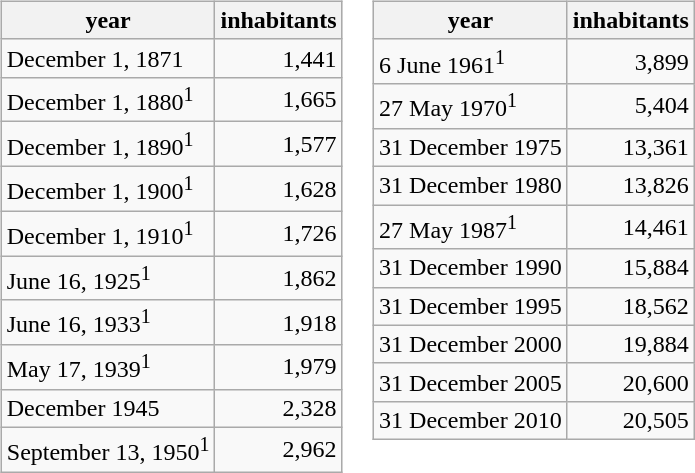<table border="0">
<tr>
<td valign="top"><br><table class="wikitable">
<tr>
<th>year</th>
<th>inhabitants</th>
</tr>
<tr>
<td>December 1, 1871</td>
<td align="right">1,441</td>
</tr>
<tr>
<td>December 1, 1880<sup>1</sup></td>
<td align="right">1,665</td>
</tr>
<tr>
<td>December 1, 1890<sup>1</sup></td>
<td align="right">1,577</td>
</tr>
<tr>
<td>December 1, 1900<sup>1</sup></td>
<td align="right">1,628</td>
</tr>
<tr>
<td>December 1, 1910<sup>1</sup></td>
<td align="right">1,726</td>
</tr>
<tr>
<td>June 16, 1925<sup>1</sup></td>
<td align="right">1,862</td>
</tr>
<tr>
<td>June 16, 1933<sup>1</sup></td>
<td align="right">1,918</td>
</tr>
<tr ---->
<td>May 17, 1939<sup>1</sup></td>
<td align="right">1,979</td>
</tr>
<tr>
<td>December 1945</td>
<td align="right">2,328</td>
</tr>
<tr>
<td>September 13, 1950<sup>1</sup></td>
<td align="right">2,962</td>
</tr>
</table>
</td>
<td valign="top"><br><table class="wikitable">
<tr>
<th>year</th>
<th>inhabitants</th>
</tr>
<tr>
<td>6 June 1961<sup>1</sup></td>
<td align="right">3,899</td>
</tr>
<tr>
<td>27 May 1970<sup>1</sup></td>
<td align="right">5,404</td>
</tr>
<tr>
<td>31 December 1975</td>
<td align="right">13,361</td>
</tr>
<tr>
<td>31 December 1980</td>
<td align="right">13,826</td>
</tr>
<tr>
<td>27 May 1987<sup>1</sup></td>
<td align="right">14,461</td>
</tr>
<tr>
<td>31 December 1990</td>
<td align="right">15,884</td>
</tr>
<tr>
<td>31 December 1995</td>
<td align="right">18,562</td>
</tr>
<tr>
<td>31 December 2000</td>
<td align="right">19,884 </td>
</tr>
<tr>
<td>31 December 2005</td>
<td align="right">20,600 </td>
</tr>
<tr>
<td>31 December 2010</td>
<td align="right">20,505 </td>
</tr>
</table>
</td>
</tr>
</table>
